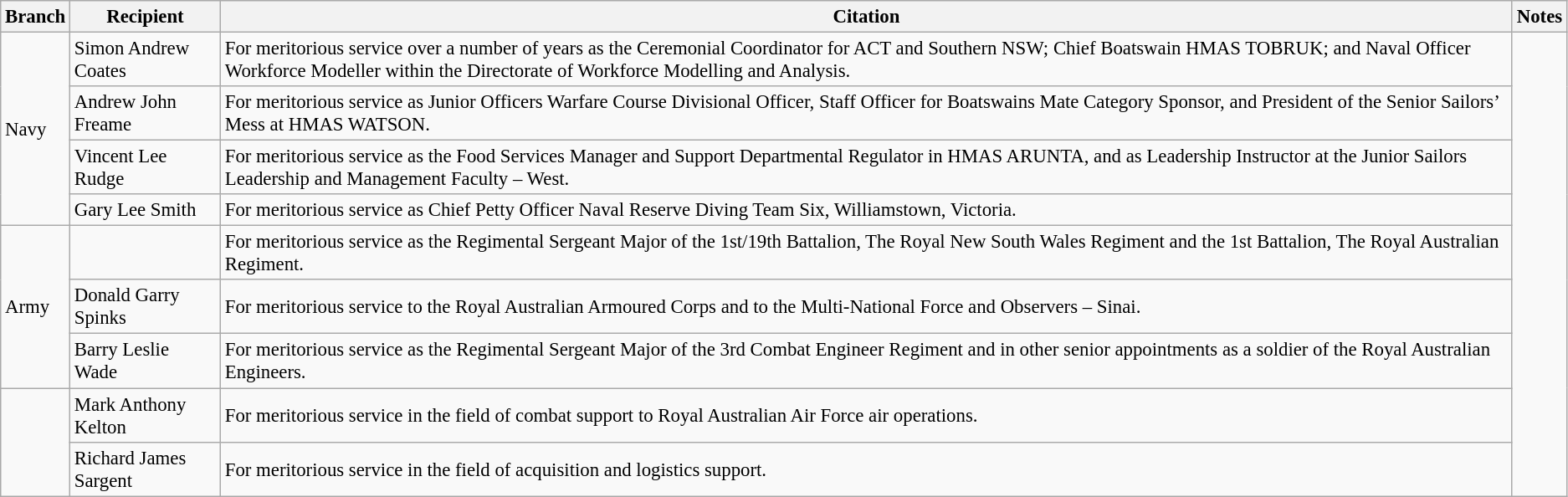<table class="wikitable" style="font-size:95%;">
<tr>
<th>Branch</th>
<th>Recipient</th>
<th>Citation</th>
<th>Notes</th>
</tr>
<tr>
<td rowspan=4>Navy</td>
<td> Simon Andrew Coates </td>
<td>For meritorious service over a number of years as the Ceremonial Coordinator for ACT and Southern NSW; Chief Boatswain HMAS TOBRUK; and Naval Officer Workforce Modeller within the Directorate of Workforce Modelling and Analysis.</td>
<td rowspan=10></td>
</tr>
<tr>
<td> Andrew John Freame</td>
<td>For meritorious service as Junior Officers Warfare Course Divisional Officer, Staff Officer for Boatswains Mate Category Sponsor, and President of the Senior Sailors’ Mess at HMAS WATSON.</td>
</tr>
<tr>
<td> Vincent Lee Rudge</td>
<td>For meritorious service as the Food Services Manager and Support Departmental Regulator in HMAS ARUNTA, and as Leadership Instructor at the Junior Sailors Leadership and Management Faculty – West.</td>
</tr>
<tr>
<td> Gary Lee Smith</td>
<td>For meritorious service as Chief Petty Officer Naval Reserve Diving Team Six, Williamstown, Victoria.</td>
</tr>
<tr>
<td rowspan=3>Army</td>
<td></td>
<td>For meritorious service as the Regimental Sergeant Major of the 1st/19th Battalion, The Royal New South Wales Regiment and the 1st Battalion, The Royal Australian Regiment.</td>
</tr>
<tr>
<td> Donald Garry Spinks</td>
<td>For meritorious service to the Royal Australian Armoured Corps and to the Multi-National Force and Observers – Sinai.</td>
</tr>
<tr>
<td> Barry Leslie Wade</td>
<td>For meritorious service as the Regimental Sergeant Major of the 3rd Combat Engineer Regiment and in other senior appointments as a soldier of the Royal Australian Engineers.</td>
</tr>
<tr>
<td rowspan=2></td>
<td> Mark Anthony Kelton</td>
<td>For meritorious service in the field of combat support to Royal Australian Air Force air operations.</td>
</tr>
<tr>
<td> Richard James Sargent </td>
<td>For meritorious service in the field of acquisition and logistics support.</td>
</tr>
</table>
